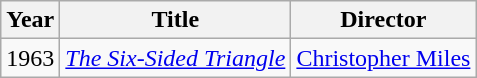<table class="wikitable">
<tr>
<th>Year</th>
<th>Title</th>
<th>Director</th>
</tr>
<tr>
<td>1963</td>
<td><em><a href='#'>The Six-Sided Triangle</a></em></td>
<td><a href='#'>Christopher Miles</a></td>
</tr>
</table>
